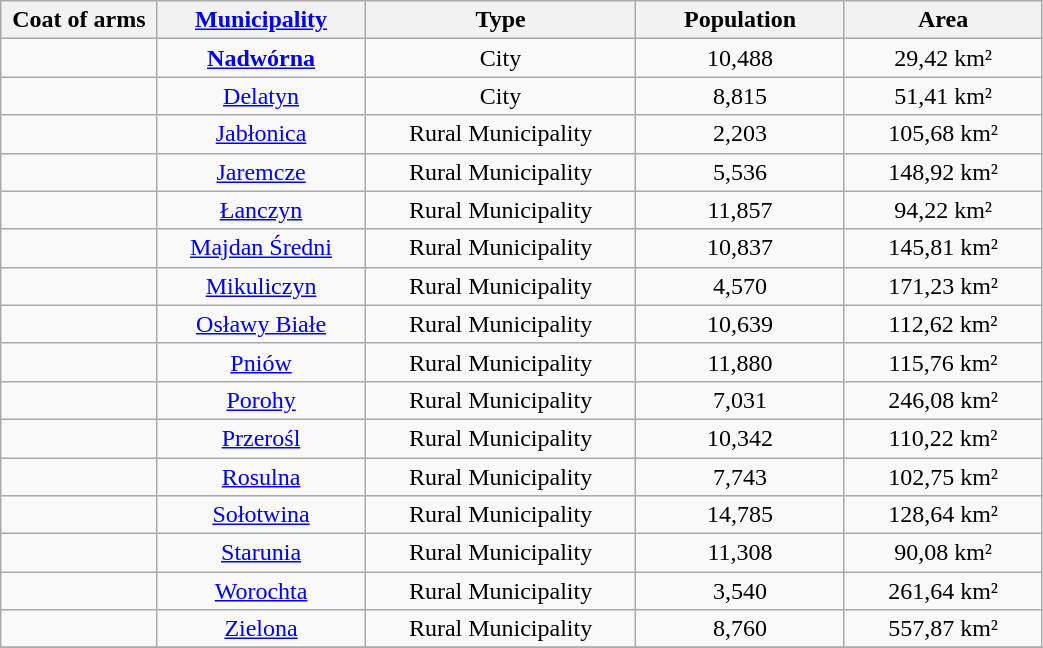<table class="wikitable sortable" | style="width: 55%">
<tr>
<th style="width: 15%" class="unsortable" =>Coat of arms</th>
<th style="width: 20%" class="unsortable" =><a href='#'>Municipality</a></th>
<th style="width: 26%"  class="unsortable" =>Type</th>
<th style="width: 20%" class="sortable" =>Population</th>
<th style="width: 19%" class="sortable" =>Area</th>
</tr>
<tr>
<td align="center"></td>
<td align="center"><strong><a href='#'>Nadwórna</a></strong></td>
<td align="center">City</td>
<td align="center">10,488</td>
<td align="center">29,42 km²</td>
</tr>
<tr>
<td align="center"></td>
<td align="center"><a href='#'>Delatyn</a></td>
<td align="center">City</td>
<td align="center">8,815</td>
<td align="center">51,41 km²</td>
</tr>
<tr>
<td align="center"></td>
<td align="center"><a href='#'>Jabłonica</a></td>
<td align="center">Rural Municipality</td>
<td align="center">2,203</td>
<td align="center">105,68 km²</td>
</tr>
<tr>
<td align="center"></td>
<td align="center"><a href='#'>Jaremcze</a></td>
<td align="center">Rural Municipality</td>
<td align="center">5,536</td>
<td align="center">148,92 km²</td>
</tr>
<tr>
<td align="center"></td>
<td align="center"><a href='#'>Łanczyn</a></td>
<td align="center">Rural Municipality</td>
<td align="center">11,857</td>
<td align="center">94,22 km²</td>
</tr>
<tr>
<td align="center"></td>
<td align="center"><a href='#'>Majdan Średni</a></td>
<td align="center">Rural Municipality</td>
<td align="center">10,837</td>
<td align="center">145,81 km²</td>
</tr>
<tr>
<td align="center"></td>
<td align="center"><a href='#'>Mikuliczyn</a></td>
<td align="center">Rural Municipality</td>
<td align="center">4,570</td>
<td align="center">171,23 km²</td>
</tr>
<tr>
<td align="center"></td>
<td align="center"><a href='#'>Osławy Białe</a></td>
<td align="center">Rural Municipality</td>
<td align="center">10,639</td>
<td align="center">112,62 km²</td>
</tr>
<tr>
<td align="center"></td>
<td align="center"><a href='#'>Pniów</a></td>
<td align="center">Rural Municipality</td>
<td align="center">11,880</td>
<td align="center">115,76 km²</td>
</tr>
<tr>
<td align="center"></td>
<td align="center"><a href='#'>Porohy</a></td>
<td align="center">Rural Municipality</td>
<td align="center">7,031</td>
<td align="center">246,08 km²</td>
</tr>
<tr>
<td align="center"></td>
<td align="center"><a href='#'>Przerośl</a></td>
<td align="center">Rural Municipality</td>
<td align="center">10,342</td>
<td align="center">110,22 km²</td>
</tr>
<tr>
<td align="center"></td>
<td align="center"><a href='#'>Rosulna</a></td>
<td align="center">Rural Municipality</td>
<td align="center">7,743</td>
<td align="center">102,75 km²</td>
</tr>
<tr>
<td align="center"></td>
<td align="center"><a href='#'>Sołotwina</a></td>
<td align="center">Rural Municipality</td>
<td align="center">14,785</td>
<td align="center">128,64 km²</td>
</tr>
<tr>
<td align="center"></td>
<td align="center"><a href='#'>Starunia</a></td>
<td align="center">Rural Municipality</td>
<td align="center">11,308</td>
<td align="center">90,08 km²</td>
</tr>
<tr>
<td align="center"></td>
<td align="center"><a href='#'>Worochta</a></td>
<td align="center">Rural Municipality</td>
<td align="center">3,540</td>
<td align="center">261,64 km²</td>
</tr>
<tr>
<td align="center"></td>
<td align="center"><a href='#'>Zielona</a></td>
<td align="center">Rural Municipality</td>
<td align="center">8,760</td>
<td align="center">557,87 km²</td>
</tr>
<tr>
</tr>
</table>
